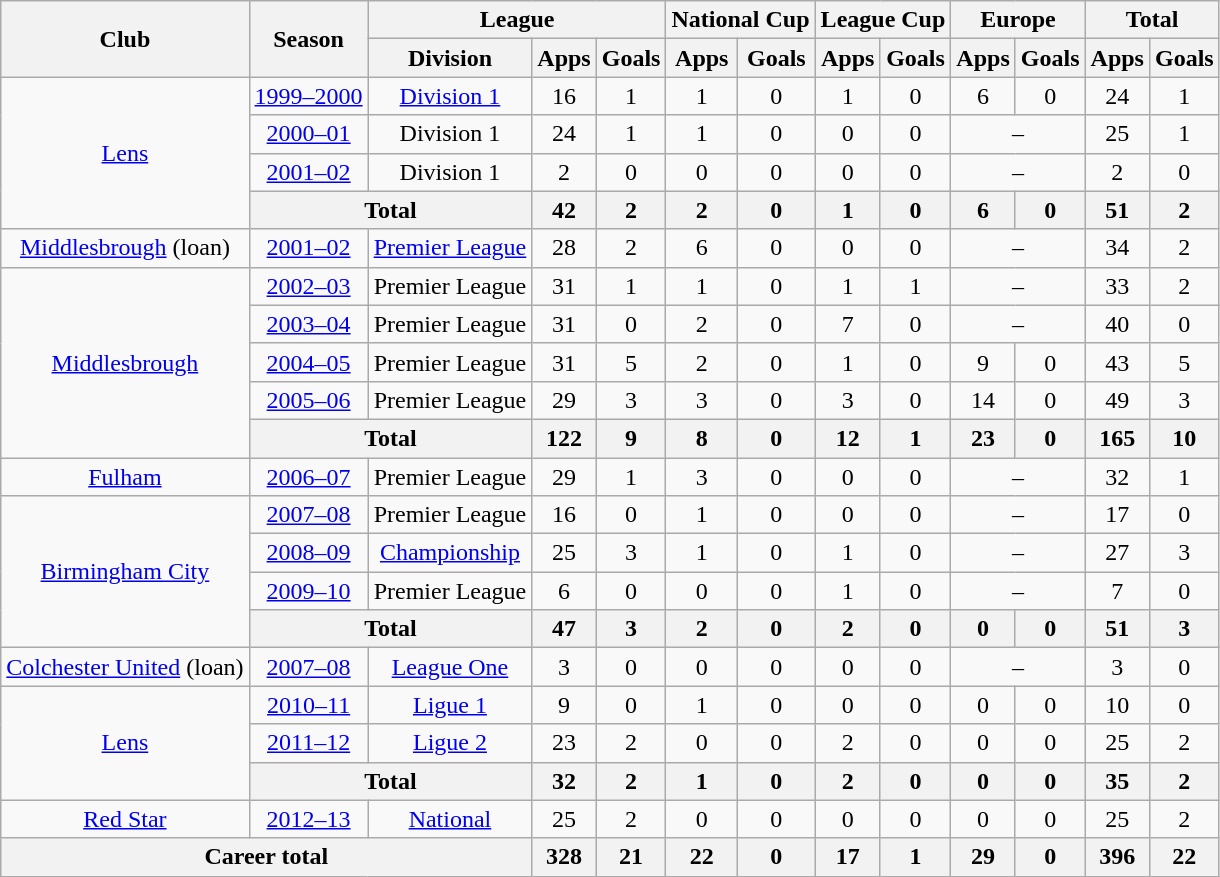<table class="wikitable" style="text-align: center;">
<tr>
<th rowspan="2">Club</th>
<th rowspan="2">Season</th>
<th colspan="3">League</th>
<th colspan="2">National Cup</th>
<th colspan="2">League Cup</th>
<th colspan="2">Europe</th>
<th colspan="2">Total</th>
</tr>
<tr>
<th>Division</th>
<th>Apps</th>
<th>Goals</th>
<th>Apps</th>
<th>Goals</th>
<th>Apps</th>
<th>Goals</th>
<th>Apps</th>
<th>Goals</th>
<th>Apps</th>
<th>Goals</th>
</tr>
<tr>
<td rowspan="4"><a href='#'>Lens</a></td>
<td><a href='#'>1999–2000</a></td>
<td><a href='#'>Division 1</a></td>
<td>16</td>
<td>1</td>
<td>1</td>
<td>0</td>
<td>1</td>
<td>0</td>
<td>6</td>
<td>0</td>
<td>24</td>
<td>1</td>
</tr>
<tr>
<td><a href='#'>2000–01</a></td>
<td>Division 1</td>
<td>24</td>
<td>1</td>
<td>1</td>
<td>0</td>
<td>0</td>
<td>0</td>
<td colspan="2">–</td>
<td>25</td>
<td>1</td>
</tr>
<tr>
<td><a href='#'>2001–02</a></td>
<td>Division 1</td>
<td>2</td>
<td>0</td>
<td>0</td>
<td>0</td>
<td>0</td>
<td>0</td>
<td colspan="2">–</td>
<td>2</td>
<td>0</td>
</tr>
<tr>
<th colspan="2">Total</th>
<th>42</th>
<th>2</th>
<th>2</th>
<th>0</th>
<th>1</th>
<th>0</th>
<th>6</th>
<th>0</th>
<th>51</th>
<th>2</th>
</tr>
<tr>
<td><a href='#'>Middlesbrough</a> (loan)</td>
<td><a href='#'>2001–02</a></td>
<td><a href='#'>Premier League</a></td>
<td>28</td>
<td>2</td>
<td>6</td>
<td>0</td>
<td>0</td>
<td>0</td>
<td colspan="2">–</td>
<td>34</td>
<td>2</td>
</tr>
<tr>
<td rowspan="5"><a href='#'>Middlesbrough</a></td>
<td><a href='#'>2002–03</a></td>
<td>Premier League</td>
<td>31</td>
<td>1</td>
<td>1</td>
<td>0</td>
<td>1</td>
<td>1</td>
<td colspan="2">–</td>
<td>33</td>
<td>2</td>
</tr>
<tr>
<td><a href='#'>2003–04</a></td>
<td>Premier League</td>
<td>31</td>
<td>0</td>
<td>2</td>
<td>0</td>
<td>7</td>
<td>0</td>
<td colspan="2">–</td>
<td>40</td>
<td>0</td>
</tr>
<tr>
<td><a href='#'>2004–05</a></td>
<td>Premier League</td>
<td>31</td>
<td>5</td>
<td>2</td>
<td>0</td>
<td>1</td>
<td>0</td>
<td>9</td>
<td>0</td>
<td>43</td>
<td>5</td>
</tr>
<tr>
<td><a href='#'>2005–06</a></td>
<td>Premier League</td>
<td>29</td>
<td>3</td>
<td>3</td>
<td>0</td>
<td>3</td>
<td>0</td>
<td>14</td>
<td>0</td>
<td>49</td>
<td>3</td>
</tr>
<tr>
<th colspan="2">Total</th>
<th>122</th>
<th>9</th>
<th>8</th>
<th>0</th>
<th>12</th>
<th>1</th>
<th>23</th>
<th>0</th>
<th>165</th>
<th>10</th>
</tr>
<tr>
<td><a href='#'>Fulham</a></td>
<td><a href='#'>2006–07</a></td>
<td>Premier League</td>
<td>29</td>
<td>1</td>
<td>3</td>
<td>0</td>
<td>0</td>
<td>0</td>
<td colspan="2">–</td>
<td>32</td>
<td>1</td>
</tr>
<tr>
<td rowspan="4"><a href='#'>Birmingham City</a></td>
<td><a href='#'>2007–08</a></td>
<td>Premier League</td>
<td>16</td>
<td>0</td>
<td>1</td>
<td>0</td>
<td>0</td>
<td>0</td>
<td colspan="2">–</td>
<td>17</td>
<td>0</td>
</tr>
<tr>
<td><a href='#'>2008–09</a></td>
<td><a href='#'>Championship</a></td>
<td>25</td>
<td>3</td>
<td>1</td>
<td>0</td>
<td>1</td>
<td>0</td>
<td colspan="2">–</td>
<td>27</td>
<td>3</td>
</tr>
<tr>
<td><a href='#'>2009–10</a></td>
<td>Premier League</td>
<td>6</td>
<td>0</td>
<td>0</td>
<td>0</td>
<td>1</td>
<td>0</td>
<td colspan="2">–</td>
<td>7</td>
<td>0</td>
</tr>
<tr>
<th colspan="2">Total</th>
<th>47</th>
<th>3</th>
<th>2</th>
<th>0</th>
<th>2</th>
<th>0</th>
<th>0</th>
<th>0</th>
<th>51</th>
<th>3</th>
</tr>
<tr>
<td><a href='#'>Colchester United</a> (loan)</td>
<td><a href='#'>2007–08</a></td>
<td><a href='#'>League One</a></td>
<td>3</td>
<td>0</td>
<td>0</td>
<td>0</td>
<td>0</td>
<td>0</td>
<td colspan="2">–</td>
<td>3</td>
<td>0</td>
</tr>
<tr>
<td rowspan="3"><a href='#'>Lens</a></td>
<td><a href='#'>2010–11</a></td>
<td><a href='#'>Ligue 1</a></td>
<td>9</td>
<td>0</td>
<td>1</td>
<td>0</td>
<td>0</td>
<td>0</td>
<td>0</td>
<td>0</td>
<td>10</td>
<td>0</td>
</tr>
<tr>
<td><a href='#'>2011–12</a></td>
<td><a href='#'>Ligue 2</a></td>
<td>23</td>
<td>2</td>
<td>0</td>
<td>0</td>
<td>2</td>
<td>0</td>
<td>0</td>
<td>0</td>
<td>25</td>
<td>2</td>
</tr>
<tr>
<th colspan="2">Total</th>
<th>32</th>
<th>2</th>
<th>1</th>
<th>0</th>
<th>2</th>
<th>0</th>
<th>0</th>
<th>0</th>
<th>35</th>
<th>2</th>
</tr>
<tr>
<td><a href='#'>Red Star</a></td>
<td><a href='#'>2012–13</a></td>
<td><a href='#'>National</a></td>
<td>25</td>
<td>2</td>
<td>0</td>
<td>0</td>
<td>0</td>
<td>0</td>
<td>0</td>
<td>0</td>
<td>25</td>
<td>2</td>
</tr>
<tr>
<th colspan="3">Career total</th>
<th>328</th>
<th>21</th>
<th>22</th>
<th>0</th>
<th>17</th>
<th>1</th>
<th>29</th>
<th>0</th>
<th>396</th>
<th>22</th>
</tr>
</table>
